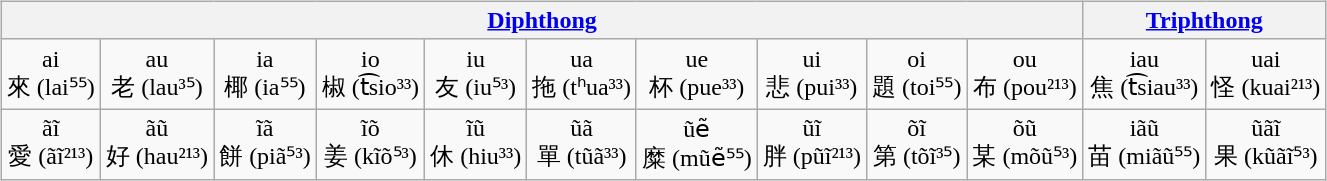<table>
<tr>
<td valign="top"><br><table class="wikitable" style="text-align:center;">
<tr>
<th colspan="10"><a href='#'>Diphthong</a></th>
<th colspan="2"><a href='#'>Triphthong</a></th>
</tr>
<tr>
<td>ai<br>來 (lai⁵⁵)</td>
<td>au<br>老 (lau³⁵)</td>
<td>ia<br>椰 (ia⁵⁵)</td>
<td>io<br>椒 (t͡sio³³)</td>
<td>iu<br>友 (iu⁵³)</td>
<td>ua<br>拖 (tʰua³³)</td>
<td>ue<br>杯 (pue³³)</td>
<td>ui<br>悲 (pui³³)</td>
<td>oi<br>題 (toi⁵⁵)</td>
<td>ou<br>布 (pou²¹³)</td>
<td>iau<br>焦 (t͡siau³³)</td>
<td>uai<br>怪 (kuai²¹³)</td>
</tr>
<tr>
<td>ãĩ<br>愛 (ãĩ²¹³)</td>
<td>ãũ<br>好 (hau²¹³)</td>
<td>ĩã<br>餅 (piã⁵³)</td>
<td>ĩõ<br>姜 (kĩõ⁵³)</td>
<td>ĩũ<br>休 (hiu³³)</td>
<td>ũã<br>單 (tũã³³)</td>
<td>ũẽ<br>糜 (mũẽ⁵⁵)</td>
<td>ũĩ<br>胖 (pũĩ²¹³)</td>
<td>õĩ<br>第 (tõĩ³⁵)</td>
<td>õũ<br>某 (mõũ⁵³)</td>
<td>iãũ<br>苗 (miãũ⁵⁵)</td>
<td>ũãĩ<br>果 (kũãĩ⁵³)</td>
</tr>
</table>
</td>
</tr>
</table>
